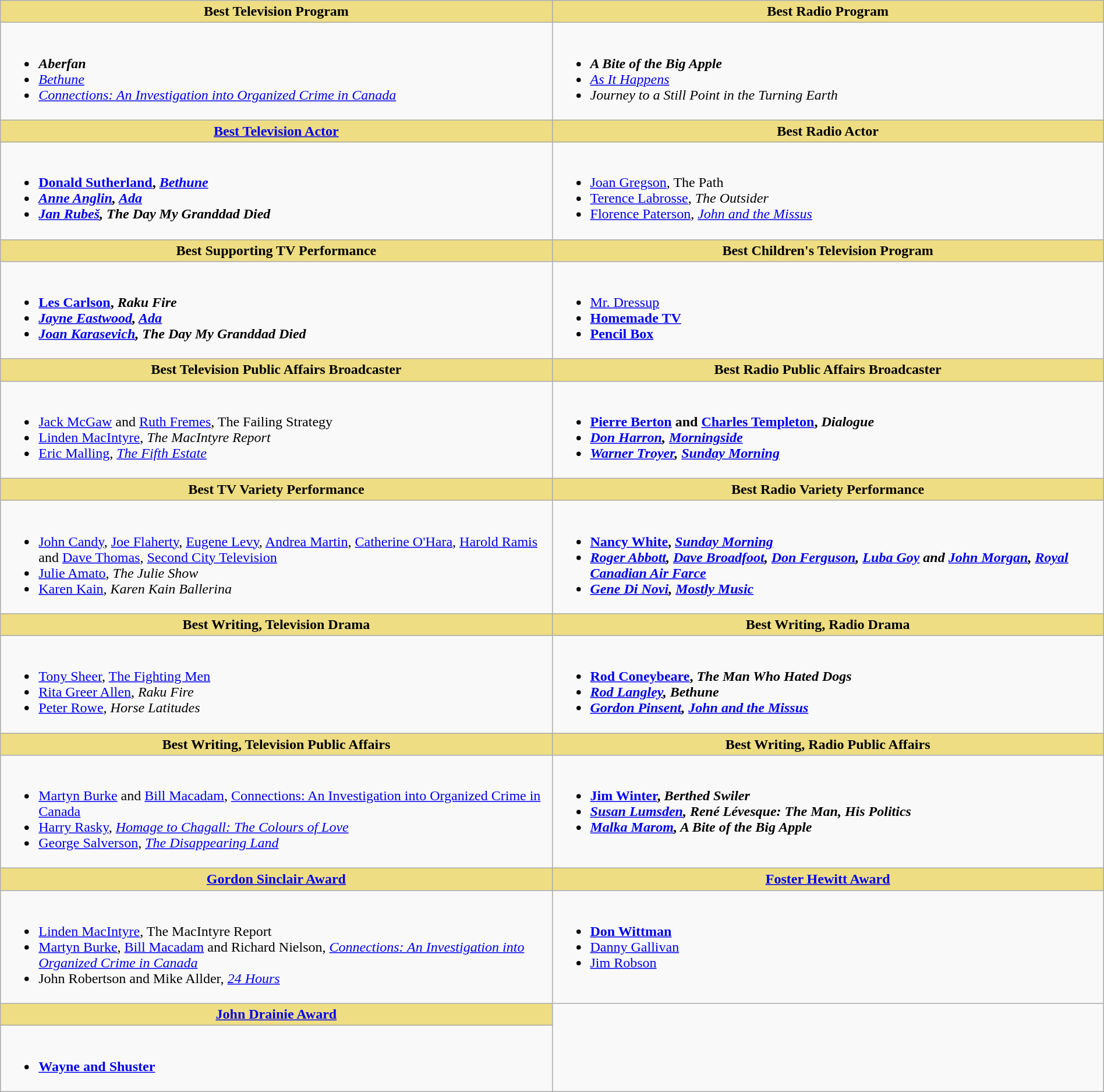<table class=wikitable width="100%">
<tr>
<th style="background:#EEDD82; width:50%">Best Television Program</th>
<th style="background:#EEDD82; width:50%">Best Radio Program</th>
</tr>
<tr>
<td valign="top"><br><ul><li> <strong><em>Aberfan</em></strong></li><li><em><a href='#'>Bethune</a></em></li><li><em><a href='#'>Connections: An Investigation into Organized Crime in Canada</a></em></li></ul></td>
<td valign="top"><br><ul><li> <strong><em>A Bite of the Big Apple</em></strong></li><li><em><a href='#'>As It Happens</a></em></li><li><em>Journey to a Still Point in the Turning Earth</em></li></ul></td>
</tr>
<tr>
<th style="background:#EEDD82; width:50%"><a href='#'>Best Television Actor</a></th>
<th style="background:#EEDD82; width:50%">Best Radio Actor</th>
</tr>
<tr>
<td valign="top"><br><ul><li> <strong><a href='#'>Donald Sutherland</a>, <em><a href='#'>Bethune</a><strong><em></li><li><a href='#'>Anne Anglin</a>, </em><a href='#'>Ada</a><em></li><li><a href='#'>Jan Rubeš</a>, </em>The Day My Granddad Died<em></li></ul></td>
<td valign="top"><br><ul><li> </strong><a href='#'>Joan Gregson</a>, </em>The Path</em></strong></li><li><a href='#'>Terence Labrosse</a>, <em>The Outsider</em></li><li><a href='#'>Florence Paterson</a>, <em><a href='#'>John and the Missus</a></em></li></ul></td>
</tr>
<tr>
<th style="background:#EEDD82; width:50%">Best Supporting TV Performance</th>
<th style="background:#EEDD82; width:50%">Best Children's Television Program</th>
</tr>
<tr>
<td valign="top"><br><ul><li> <strong><a href='#'>Les Carlson</a>, <em>Raku Fire<strong><em></li><li><a href='#'>Jayne Eastwood</a>, </em><a href='#'>Ada</a><em></li><li><a href='#'>Joan Karasevich</a>, </em>The Day My Granddad Died<em></li></ul></td>
<td valign="top"><br><ul><li> </em></strong><a href='#'>Mr. Dressup</a><strong><em></li><li></em><a href='#'>Homemade TV</a><em></li><li></em><a href='#'>Pencil Box</a><em></li></ul></td>
</tr>
<tr>
<th style="background:#EEDD82; width:50%">Best Television Public Affairs Broadcaster</th>
<th style="background:#EEDD82; width:50%">Best Radio Public Affairs Broadcaster</th>
</tr>
<tr>
<td valign="top"><br><ul><li> </strong><a href='#'>Jack McGaw</a> and <a href='#'>Ruth Fremes</a>, </em>The Failing Strategy</em></strong></li><li><a href='#'>Linden MacIntyre</a>, <em>The MacIntyre Report</em></li><li><a href='#'>Eric Malling</a>, <em><a href='#'>The Fifth Estate</a></em></li></ul></td>
<td valign="top"><br><ul><li> <strong><a href='#'>Pierre Berton</a> and <a href='#'>Charles Templeton</a>, <em>Dialogue<strong><em></li><li><a href='#'>Don Harron</a>, </em><a href='#'>Morningside</a><em></li><li><a href='#'>Warner Troyer</a>, </em><a href='#'>Sunday Morning</a><em></li></ul></td>
</tr>
<tr>
<th style="background:#EEDD82; width:50%">Best TV Variety Performance</th>
<th style="background:#EEDD82; width:50%">Best Radio Variety Performance</th>
</tr>
<tr>
<td valign="top"><br><ul><li> </strong><a href='#'>John Candy</a>, <a href='#'>Joe Flaherty</a>, <a href='#'>Eugene Levy</a>, <a href='#'>Andrea Martin</a>, <a href='#'>Catherine O'Hara</a>, <a href='#'>Harold Ramis</a> and <a href='#'>Dave Thomas</a>, </em><a href='#'>Second City Television</a></em></strong></li><li><a href='#'>Julie Amato</a>, <em>The Julie Show</em></li><li><a href='#'>Karen Kain</a>, <em>Karen Kain Ballerina</em></li></ul></td>
<td valign="top"><br><ul><li> <strong><a href='#'>Nancy White</a>, <em><a href='#'>Sunday Morning</a><strong><em></li><li><a href='#'>Roger Abbott</a>, <a href='#'>Dave Broadfoot</a>, <a href='#'>Don Ferguson</a>, <a href='#'>Luba Goy</a> and <a href='#'>John Morgan</a>, </em><a href='#'>Royal Canadian Air Farce</a><em></li><li><a href='#'>Gene Di Novi</a>, </em><a href='#'>Mostly Music</a><em></li></ul></td>
</tr>
<tr>
<th style="background:#EEDD82; width:50%">Best Writing, Television Drama</th>
<th style="background:#EEDD82; width:50%">Best Writing, Radio Drama</th>
</tr>
<tr>
<td valign="top"><br><ul><li> </strong><a href='#'>Tony Sheer</a>, </em><a href='#'>The Fighting Men</a></em></strong></li><li><a href='#'>Rita Greer Allen</a>, <em>Raku Fire</em></li><li><a href='#'>Peter Rowe</a>, <em>Horse Latitudes</em></li></ul></td>
<td valign="top"><br><ul><li> <strong><a href='#'>Rod Coneybeare</a>, <em>The Man Who Hated Dogs<strong><em></li><li><a href='#'>Rod Langley</a>, </em>Bethune<em></li><li><a href='#'>Gordon Pinsent</a>, </em><a href='#'>John and the Missus</a><em></li></ul></td>
</tr>
<tr>
<th style="background:#EEDD82; width:50%">Best Writing, Television Public Affairs</th>
<th style="background:#EEDD82; width:50%">Best Writing, Radio Public Affairs</th>
</tr>
<tr>
<td valign="top"><br><ul><li> </strong><a href='#'>Martyn Burke</a> and <a href='#'>Bill Macadam</a>, </em><a href='#'>Connections: An Investigation into Organized Crime in Canada</a></em></strong></li><li><a href='#'>Harry Rasky</a>, <em><a href='#'>Homage to Chagall: The Colours of Love</a></em></li><li><a href='#'>George Salverson</a>, <em><a href='#'>The Disappearing Land</a></em></li></ul></td>
<td valign="top"><br><ul><li> <strong><a href='#'>Jim Winter</a>, <em>Berthed Swiler<strong><em></li><li><a href='#'>Susan Lumsden</a>, </em>René Lévesque: The Man, His Politics<em></li><li><a href='#'>Malka Marom</a>, </em>A Bite of the Big Apple<em></li></ul></td>
</tr>
<tr>
<th style="background:#EEDD82; width:50%"><a href='#'>Gordon Sinclair Award</a></th>
<th style="background:#EEDD82; width:50%"><a href='#'>Foster Hewitt Award</a></th>
</tr>
<tr>
<td valign="top"><br><ul><li> </strong><a href='#'>Linden MacIntyre</a>, </em>The MacIntyre Report</em></strong></li><li><a href='#'>Martyn Burke</a>, <a href='#'>Bill Macadam</a> and Richard Nielson, <em><a href='#'>Connections: An Investigation into Organized Crime in Canada</a></em></li><li>John Robertson and Mike Allder, <em><a href='#'>24 Hours</a></em></li></ul></td>
<td valign="top"><br><ul><li> <strong><a href='#'>Don Wittman</a></strong></li><li><a href='#'>Danny Gallivan</a></li><li><a href='#'>Jim Robson</a></li></ul></td>
</tr>
<tr>
<th style="background:#EEDD82; width:50%"><a href='#'>John Drainie Award</a></th>
</tr>
<tr>
<td valign="top"><br><ul><li> <strong><a href='#'>Wayne and Shuster</a></strong></li></ul></td>
</tr>
</table>
